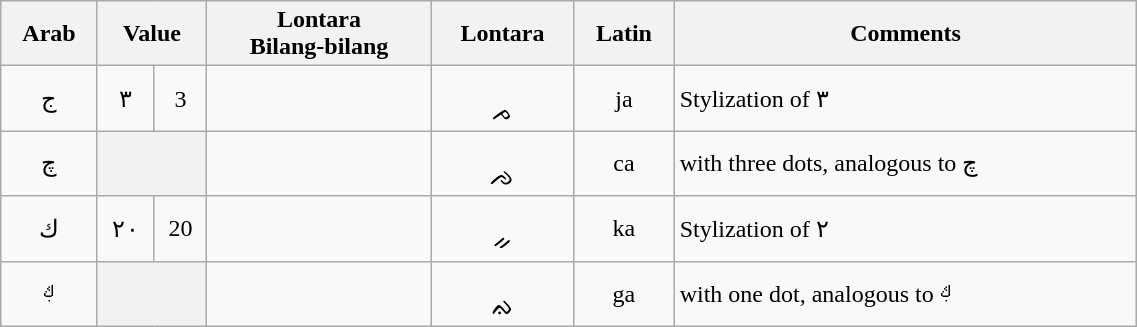<table class="wikitable" style="text-align: center; width: 60%;">
<tr>
<th>Arab</th>
<th colspan=2 style="text-align: center">Value</th>
<th>Lontara<br>Bilang-bilang</th>
<th>Lontara</th>
<th>Latin</th>
<th>Comments</th>
</tr>
<tr>
<td style="text-align: center">ج</td>
<td style="text-align: center">٣</td>
<td style="text-align: center">3</td>
<td style="text-align: center"></td>
<td style="text-align: center"><br>ᨍ</td>
<td style="text-align: center">ja</td>
<td style="text-align: left">Stylization of ٣</td>
</tr>
<tr>
<td style="text-align: center">چ</td>
<th colspan="2"></th>
<td style="text-align: center"></td>
<td style="text-align: center"><br>ᨌ</td>
<td style="text-align: center">ca</td>
<td style="text-align: left"> with three dots, analogous to چ</td>
</tr>
<tr>
<td style="text-align: center">ك</td>
<td style="text-align: center">٢٠</td>
<td style="text-align: center">20</td>
<td style="text-align: center"></td>
<td style="text-align: center"><br>ᨀ</td>
<td style="text-align: center">ka</td>
<td style="text-align: left">Stylization of ٢</td>
</tr>
<tr>
<td style="text-align: center">ࢴ</td>
<th colspan="2"></th>
<td style="text-align: center"></td>
<td style="text-align: center"><br>ᨁ</td>
<td style="text-align: center">ga</td>
<td style="text-align: left"> with one dot, analogous to ࢴ</td>
</tr>
</table>
